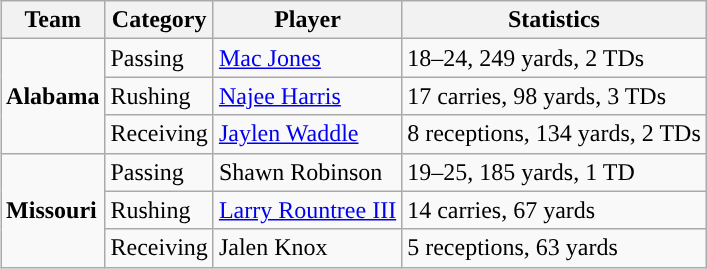<table class="wikitable" style="float: right;">
<tr>
<th>Team</th>
<th>Category</th>
<th>Player</th>
<th>Statistics</th>
</tr>
<tr>
<td rowspan=3><strong>Alabama</strong></td>
<td>Passing</td>
<td><a href='#'>Mac Jones</a></td>
<td>18–24, 249 yards, 2 TDs</td>
</tr>
<tr>
<td>Rushing</td>
<td><a href='#'>Najee Harris</a></td>
<td>17 carries, 98 yards, 3 TDs</td>
</tr>
<tr>
<td>Receiving</td>
<td><a href='#'>Jaylen Waddle</a></td>
<td>8 receptions, 134 yards, 2 TDs</td>
</tr>
<tr>
<td rowspan=3><strong>Missouri</strong></td>
<td>Passing</td>
<td>Shawn Robinson</td>
<td>19–25, 185 yards, 1 TD</td>
</tr>
<tr>
<td>Rushing</td>
<td><a href='#'>Larry Rountree III</a></td>
<td>14 carries, 67 yards</td>
</tr>
<tr>
<td>Receiving</td>
<td>Jalen Knox</td>
<td>5 receptions, 63 yards</td>
</tr>
</table>
